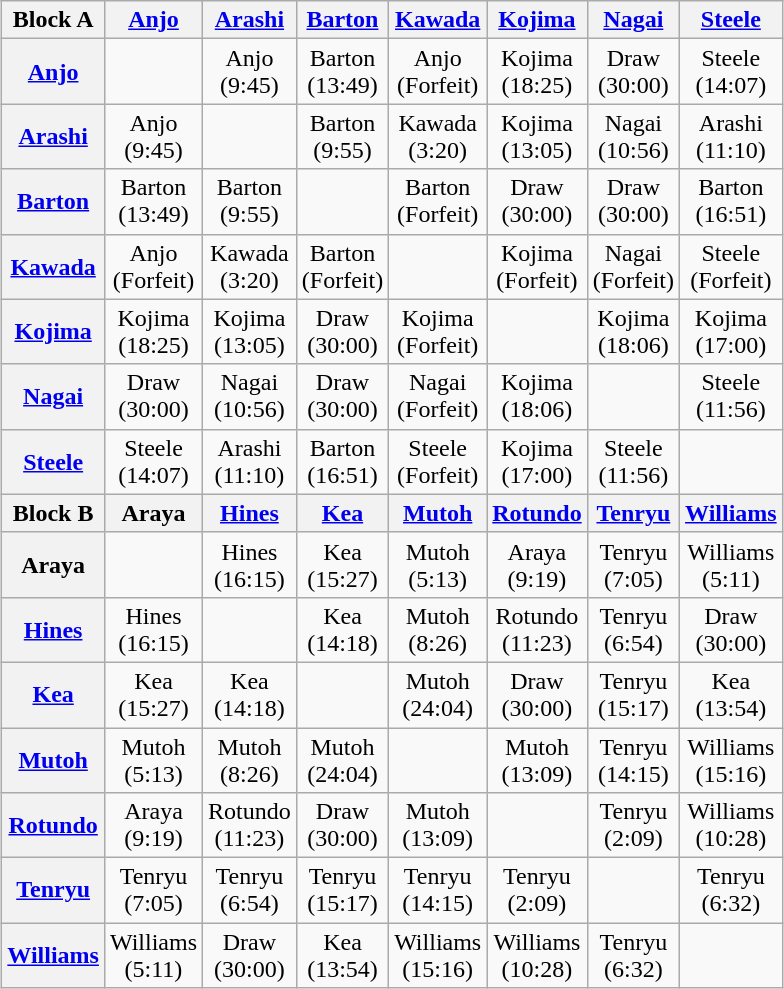<table class="wikitable" style="margin: 1em auto 1em auto; text-align:center;">
<tr>
<th>Block A</th>
<th><a href='#'>Anjo</a></th>
<th><a href='#'>Arashi</a></th>
<th><a href='#'>Barton</a></th>
<th><a href='#'>Kawada</a></th>
<th><a href='#'>Kojima</a></th>
<th><a href='#'>Nagai</a></th>
<th><a href='#'>Steele</a></th>
</tr>
<tr>
<th><a href='#'>Anjo</a></th>
<td></td>
<td>Anjo<br>(9:45)</td>
<td>Barton<br>(13:49)</td>
<td>Anjo<br>(Forfeit)</td>
<td>Kojima<br>(18:25)</td>
<td>Draw<br>(30:00)</td>
<td>Steele<br>(14:07)</td>
</tr>
<tr>
<th><a href='#'>Arashi</a></th>
<td>Anjo<br>(9:45)</td>
<td></td>
<td>Barton<br>(9:55)</td>
<td>Kawada<br>(3:20)</td>
<td>Kojima<br>(13:05)</td>
<td>Nagai<br>(10:56)</td>
<td>Arashi<br>(11:10)</td>
</tr>
<tr>
<th><a href='#'>Barton</a></th>
<td>Barton<br>(13:49)</td>
<td>Barton<br>(9:55)</td>
<td></td>
<td>Barton<br>(Forfeit)</td>
<td>Draw<br>(30:00)</td>
<td>Draw<br>(30:00)</td>
<td>Barton<br>(16:51)</td>
</tr>
<tr>
<th><a href='#'>Kawada</a></th>
<td>Anjo<br>(Forfeit)</td>
<td>Kawada<br>(3:20)</td>
<td>Barton<br>(Forfeit)</td>
<td></td>
<td>Kojima<br>(Forfeit)</td>
<td>Nagai<br>(Forfeit)</td>
<td>Steele<br>(Forfeit)</td>
</tr>
<tr>
<th><a href='#'>Kojima</a></th>
<td>Kojima<br>(18:25)</td>
<td>Kojima<br>(13:05)</td>
<td>Draw<br>(30:00)</td>
<td>Kojima<br>(Forfeit)</td>
<td></td>
<td>Kojima<br>(18:06)</td>
<td>Kojima<br>(17:00)</td>
</tr>
<tr>
<th><a href='#'>Nagai</a></th>
<td>Draw<br>(30:00)</td>
<td>Nagai<br>(10:56)</td>
<td>Draw<br>(30:00)</td>
<td>Nagai<br>(Forfeit)</td>
<td>Kojima<br>(18:06)</td>
<td></td>
<td>Steele<br>(11:56)</td>
</tr>
<tr>
<th><a href='#'>Steele</a></th>
<td>Steele<br>(14:07)</td>
<td>Arashi<br>(11:10)</td>
<td>Barton<br>(16:51)</td>
<td>Steele<br>(Forfeit)</td>
<td>Kojima<br>(17:00)</td>
<td>Steele<br>(11:56)</td>
<td></td>
</tr>
<tr>
<th>Block B</th>
<th Nobutaka Araya>Araya</th>
<th><a href='#'>Hines</a></th>
<th><a href='#'>Kea</a></th>
<th><a href='#'>Mutoh</a></th>
<th><a href='#'>Rotundo</a></th>
<th><a href='#'>Tenryu</a></th>
<th><a href='#'>Williams</a></th>
</tr>
<tr>
<th Nobutaka Araya>Araya</th>
<td></td>
<td>Hines<br>(16:15)</td>
<td>Kea<br>(15:27)</td>
<td>Mutoh<br>(5:13)</td>
<td>Araya<br>(9:19)</td>
<td>Tenryu<br>(7:05)</td>
<td>Williams<br>(5:11)</td>
</tr>
<tr>
<th><a href='#'>Hines</a></th>
<td>Hines<br>(16:15)</td>
<td></td>
<td>Kea<br>(14:18)</td>
<td>Mutoh<br>(8:26)</td>
<td>Rotundo<br>(11:23)</td>
<td>Tenryu<br>(6:54)</td>
<td>Draw<br>(30:00)</td>
</tr>
<tr>
<th><a href='#'>Kea</a></th>
<td>Kea<br>(15:27)</td>
<td>Kea<br>(14:18)</td>
<td></td>
<td>Mutoh<br>(24:04)</td>
<td>Draw<br>(30:00)</td>
<td>Tenryu<br>(15:17)</td>
<td>Kea<br>(13:54)</td>
</tr>
<tr>
<th><a href='#'>Mutoh</a></th>
<td>Mutoh<br>(5:13)</td>
<td>Mutoh<br>(8:26)</td>
<td>Mutoh<br>(24:04)</td>
<td></td>
<td>Mutoh<br>(13:09)</td>
<td>Tenryu<br>(14:15)</td>
<td>Williams<br>(15:16)</td>
</tr>
<tr>
<th><a href='#'>Rotundo</a></th>
<td>Araya<br>(9:19)</td>
<td>Rotundo<br>(11:23)</td>
<td>Draw<br>(30:00)</td>
<td>Mutoh<br>(13:09)</td>
<td></td>
<td>Tenryu<br>(2:09)</td>
<td>Williams<br>(10:28)</td>
</tr>
<tr>
<th><a href='#'>Tenryu</a></th>
<td>Tenryu<br>(7:05)</td>
<td>Tenryu<br>(6:54)</td>
<td>Tenryu<br>(15:17)</td>
<td>Tenryu<br>(14:15)</td>
<td>Tenryu<br>(2:09)</td>
<td></td>
<td>Tenryu<br>(6:32)</td>
</tr>
<tr>
<th><a href='#'>Williams</a></th>
<td>Williams<br>(5:11)</td>
<td>Draw<br>(30:00)</td>
<td>Kea<br>(13:54)</td>
<td>Williams<br>(15:16)</td>
<td>Williams<br>(10:28)</td>
<td>Tenryu<br>(6:32)</td>
<td></td>
</tr>
</table>
